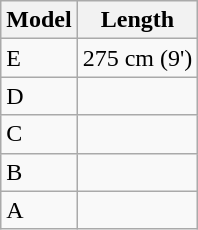<table class="wikitable">
<tr>
<th>Model</th>
<th>Length</th>
</tr>
<tr>
<td>E</td>
<td>275 cm (9')</td>
</tr>
<tr>
<td>D</td>
<td></td>
</tr>
<tr>
<td>C</td>
<td></td>
</tr>
<tr>
<td>B</td>
<td></td>
</tr>
<tr>
<td>A</td>
<td></td>
</tr>
</table>
